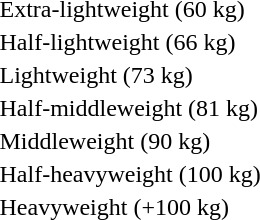<table>
<tr>
<td rowspan=2>Extra-lightweight (60 kg)<br></td>
<td rowspan=2></td>
<td rowspan=2></td>
<td></td>
</tr>
<tr>
<td></td>
</tr>
<tr>
<td rowspan=2>Half-lightweight (66 kg)<br></td>
<td rowspan=2></td>
<td rowspan=2></td>
<td></td>
</tr>
<tr>
<td></td>
</tr>
<tr>
<td rowspan=2>Lightweight (73 kg)<br></td>
<td rowspan=2></td>
<td rowspan=2></td>
<td></td>
</tr>
<tr>
<td></td>
</tr>
<tr>
<td rowspan=2>Half-middleweight (81 kg)<br></td>
<td rowspan=2></td>
<td rowspan=2></td>
<td></td>
</tr>
<tr>
<td></td>
</tr>
<tr>
<td rowspan=2>Middleweight (90 kg)<br></td>
<td rowspan=2></td>
<td rowspan=2></td>
<td></td>
</tr>
<tr>
<td></td>
</tr>
<tr>
<td rowspan=2>Half-heavyweight (100 kg)<br></td>
<td rowspan=2></td>
<td rowspan=2></td>
<td></td>
</tr>
<tr>
<td></td>
</tr>
<tr>
<td rowspan=2>Heavyweight (+100 kg)<br></td>
<td rowspan=2></td>
<td rowspan=2></td>
<td></td>
</tr>
<tr>
<td></td>
</tr>
</table>
